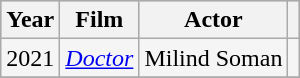<table class="wikitable sortable" style="background:#f5f5f5;">
<tr style="background:#B0C4DE;">
<th>Year</th>
<th>Film</th>
<th>Actor</th>
<th scope="col" class="unsortable"></th>
</tr>
<tr>
<td>2021</td>
<td><em><a href='#'>Doctor</a></em></td>
<td>Milind Soman</td>
<td></td>
</tr>
<tr>
</tr>
</table>
